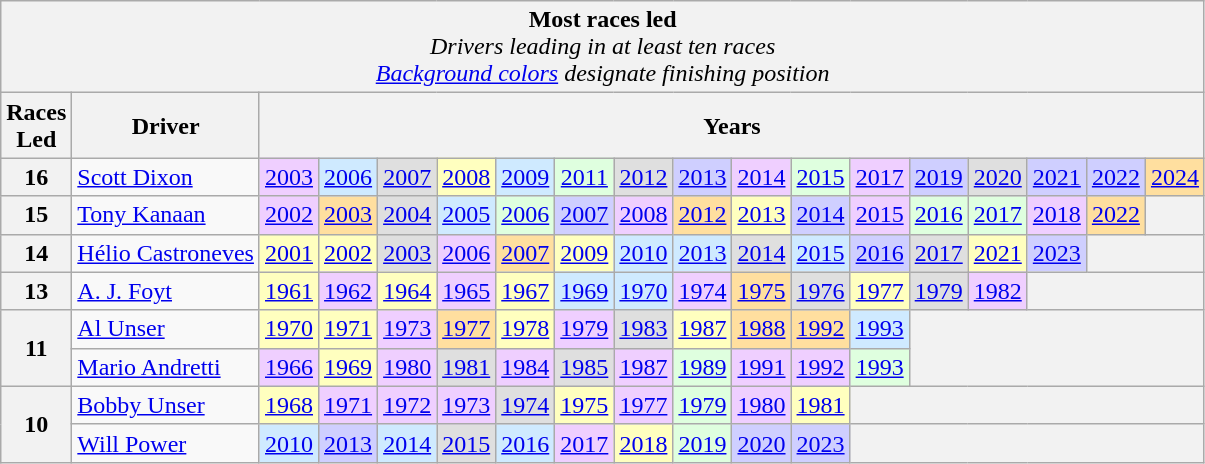<table class="wikitable">
<tr>
<td style="background:#F2F2F2; text-align: center;" colspan="18"><strong>Most races led</strong><br><em>Drivers leading in at least ten races<br><a href='#'>Background colors</a> designate finishing position</em></td>
</tr>
<tr>
<td style="background:#F2F2F2; text-align: center;"><strong>Races<br>Led</strong></td>
<td style="background:#F2F2F2; text-align: center;"><strong>Driver</strong></td>
<td style="background:#F2F2F2; text-align: center;" colspan="16"><strong>Years</strong></td>
</tr>
<tr>
<td style="background:#F2F2F2; text-align: center;"><strong>16</strong></td>
<td> <a href='#'>Scott Dixon</a></td>
<td style="background:#efcfff; text-align: center;"><a href='#'>2003</a></td>
<td style="background:#cfeaff; text-align: center;"><a href='#'>2006</a></td>
<td style="background:#dfdfdf; text-align: center;"><a href='#'>2007</a></td>
<td style="background:#FFFFBF; text-align: center;"><a href='#'>2008</a></td>
<td style="background:#cfeaff; text-align: center;"><a href='#'>2009</a></td>
<td style="background:#DFFFDF; text-align: center;"><a href='#'>2011</a></td>
<td style="background:#dfdfdf; text-align: center;"><a href='#'>2012</a></td>
<td style="background:#CFCFFF; text-align: center;"><a href='#'>2013</a></td>
<td style="background:#efcfff; text-align: center;"><a href='#'>2014</a></td>
<td style="background:#DFFFDF; text-align: center;"><a href='#'>2015</a></td>
<td style="background:#efcfff; text-align: center;"><a href='#'>2017</a></td>
<td style="background:#CFCFFF; text-align: center;"><a href='#'>2019</a></td>
<td style="background:#dfdfdf; text-align: center;"><a href='#'>2020</a></td>
<td style="background:#CFCFFF; text-align: center;"><a href='#'>2021</a></td>
<td style="background:#CFCFFF; text-align: center;"><a href='#'>2022</a></td>
<td style="background:#ffdf9f; text-align: center;"><a href='#'>2024</a></td>
</tr>
<tr>
<td style="background:#F2F2F2; text-align: center;"><strong>15</strong></td>
<td> <a href='#'>Tony Kanaan</a></td>
<td style="background:#efcfff; text-align: center;"><a href='#'>2002</a></td>
<td style="background:#ffdf9f; text-align: center;"><a href='#'>2003</a></td>
<td style="background:#dfdfdf; text-align: center;"><a href='#'>2004</a></td>
<td style="background:#cfeaff; text-align: center;"><a href='#'>2005</a></td>
<td style="background:#dfffdf; text-align: center;"><a href='#'>2006</a></td>
<td style="background:#cfcfff; text-align: center;"><a href='#'>2007</a></td>
<td style="background:#efcfff; text-align: center;"><a href='#'>2008</a></td>
<td style="background:#ffdf9f; text-align: center;"><a href='#'>2012</a></td>
<td style="background:#ffffbf; text-align: center;"><a href='#'>2013</a></td>
<td style="background:#CFCFFF; text-align: center;"><a href='#'>2014</a></td>
<td style="background:#efcfff; text-align: center;"><a href='#'>2015</a></td>
<td style="background:#dfffdf; text-align: center;"><a href='#'>2016</a></td>
<td style="background:#dfffdf; text-align: center;"><a href='#'>2017</a></td>
<td style="background:#efcfff; text-align: center;"><a href='#'>2018</a></td>
<td style="background:#ffdf9f; text-align: center;"><a href='#'>2022</a></td>
<td style="background:#F2F2F2;"> </td>
</tr>
<tr>
<td style="background:#F2F2F2; text-align: center;"><strong>14</strong></td>
<td> <a href='#'>Hélio Castroneves</a></td>
<td style="background:#FFFFBF; text-align: center;"><a href='#'>2001</a></td>
<td style="background:#FFFFBF; text-align: center;"><a href='#'>2002</a></td>
<td style="background:#dfdfdf; text-align: center;"><a href='#'>2003</a></td>
<td style="background:#efcfff; text-align: center;"><a href='#'>2006</a></td>
<td style="background:#ffdf9f; text-align: center;"><a href='#'>2007</a></td>
<td style="background:#FFFFBF; text-align: center;"><a href='#'>2009</a></td>
<td style="background:#cfeaff; text-align: center;"><a href='#'>2010</a></td>
<td style="background:#cfeaff; text-align: center;"><a href='#'>2013</a></td>
<td style="background:#dfdfdf; text-align: center;"><a href='#'>2014</a></td>
<td style="background:#cfeaff; text-align: center;"><a href='#'>2015</a></td>
<td style="background:#CFCFFF; text-align: center;"><a href='#'>2016</a></td>
<td style="background:#dfdfdf; text-align: center;"><a href='#'>2017</a></td>
<td style="background:#FFFFBF; text-align: center;"><a href='#'>2021</a></td>
<td style="background:#CFCFFF; text-align: center;"><a href='#'>2023</a></td>
<td style="background:#F2F2F2;" colspan="2"> </td>
</tr>
<tr>
<td style="background:#F2F2F2; text-align: center;"><strong>13</strong></td>
<td> <a href='#'>A. J. Foyt</a></td>
<td style="background:#FFFFBF; text-align: center;"><a href='#'>1961</a></td>
<td style="background:#EFCFFF; text-align: center;"><a href='#'>1962</a></td>
<td style="background:#FFFFBF; text-align: center;"><a href='#'>1964</a></td>
<td style="background:#EFCFFF; text-align: center;"><a href='#'>1965</a></td>
<td style="background:#FFFFBF; text-align: center;"><a href='#'>1967</a></td>
<td style="background:#cfeaff; text-align: center;"><a href='#'>1969</a></td>
<td style="background:#cfeaff; text-align: center;"><a href='#'>1970</a></td>
<td style="background:#EFCFFF; text-align: center;"><a href='#'>1974</a></td>
<td style="background:#FFDF9F; text-align: center;"><a href='#'>1975</a></td>
<td style="background:#DFDFDF; text-align: center;"><a href='#'>1976</a></td>
<td style="background:#FFFFBF; text-align: center;"><a href='#'>1977</a></td>
<td style="background:#DFDFDF; text-align: center;"><a href='#'>1979</a></td>
<td style="background:#EFCFFF; text-align: center;"><a href='#'>1982</a></td>
<td style="background:#F2F2F2; text-align: center;" colspan=3> </td>
</tr>
<tr>
<td style="background:#F2F2F2; text-align: center;" rowspan="2"><strong>11</strong></td>
<td> <a href='#'>Al Unser</a></td>
<td style="background:#FFFFBF; text-align: center;"><a href='#'>1970</a></td>
<td style="background:#FFFFBF; text-align: center;"><a href='#'>1971</a></td>
<td style="background:#EFCFFF; text-align: center;"><a href='#'>1973</a></td>
<td style="background:#FFDF9F; text-align: center;"><a href='#'>1977</a></td>
<td style="background:#FFFFBF; text-align: center;"><a href='#'>1978</a></td>
<td style="background:#EFCFFF; text-align: center;"><a href='#'>1979</a></td>
<td style="background:#DFDFDF; text-align: center;"><a href='#'>1983</a></td>
<td style="background:#FFFFBF; text-align: center;"><a href='#'>1987</a></td>
<td style="background:#FFDF9F; text-align: center;"><a href='#'>1988</a></td>
<td style="background:#FFDF9F; text-align: center;"><a href='#'>1992</a></td>
<td style="background:#cfeaff; text-align: center;"><a href='#'>1993</a></td>
<td style="background:#F2F2F2;" align="center" colspan="5" rowspan="2"> </td>
</tr>
<tr>
<td> <a href='#'>Mario Andretti</a></td>
<td style="background:#EFCFFF; text-align: center;"><a href='#'>1966</a></td>
<td style="background:#FFFFBF; text-align: center;"><a href='#'>1969</a></td>
<td style="background:#EFCFFF; text-align: center;"><a href='#'>1980</a></td>
<td style="background:#DFDFDF; text-align: center;"><a href='#'>1981</a></td>
<td style="background:#EFCFFF; text-align: center;"><a href='#'>1984</a></td>
<td style="background:#DFDFDF; text-align: center;"><a href='#'>1985</a></td>
<td style="background:#EFCFFF; text-align: center;"><a href='#'>1987</a></td>
<td style="background:#DFFFDF; text-align: center;"><a href='#'>1989</a></td>
<td style="background:#EFCFFF; text-align: center;"><a href='#'>1991</a></td>
<td style="background:#EFCFFF; text-align: center;"><a href='#'>1992</a></td>
<td style="background:#DFFFDF; text-align: center;"><a href='#'>1993</a></td>
</tr>
<tr>
<td style="background:#F2F2F2; text-align: center;" rowspan="2"><strong>10</strong></td>
<td> <a href='#'>Bobby Unser</a></td>
<td style="background:#FFFFBF; text-align: center;"><a href='#'>1968</a></td>
<td style="background:#EFCFFF; text-align: center;"><a href='#'>1971</a></td>
<td style="background:#EFCFFF; text-align: center;"><a href='#'>1972</a></td>
<td style="background:#EFCFFF; text-align: center;"><a href='#'>1973</a></td>
<td style="background:#DFDFDF; text-align: center;"><a href='#'>1974</a></td>
<td style="background:#FFFFBF; text-align: center;"><a href='#'>1975</a></td>
<td style="background:#EFCFFF; text-align: center;"><a href='#'>1977</a></td>
<td style="background:#DFFFDF; text-align: center;"><a href='#'>1979</a></td>
<td style="background:#EFCFFF; text-align: center;"><a href='#'>1980</a></td>
<td style="background:#FFFFBF; text-align: center;"><a href='#'>1981</a></td>
<td style="background:#F2F2F2; text-align: center;" colspan="6"> </td>
</tr>
<tr>
<td> <a href='#'>Will Power</a></td>
<td style="background:#cfeaff; text-align: center;"><a href='#'>2010</a></td>
<td style="background:#cfcfff; text-align: center;"><a href='#'>2013</a></td>
<td style="background:#cfeaff; text-align: center;"><a href='#'>2014</a></td>
<td style="background:#DFDFDF; text-align: center;"><a href='#'>2015</a></td>
<td style="background:#cfeaff; text-align: center;"><a href='#'>2016</a></td>
<td style="background:#EFCFFF; text-align: center;"><a href='#'>2017</a></td>
<td style="background:#FFFFBF; text-align: center;"><a href='#'>2018</a></td>
<td style="background:#DFFFDF; text-align: center;"><a href='#'>2019</a></td>
<td style="background:#cfcfff; text-align: center;"><a href='#'>2020</a></td>
<td style="background:#cfcfff; text-align: center;"><a href='#'>2023</a></td>
<td style="background:#F2F2F2; text-align: center;" colspan="6"> </td>
</tr>
</table>
